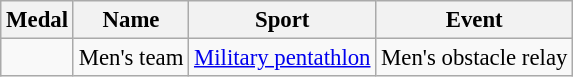<table class="wikitable sortable" style="font-size: 95%;">
<tr>
<th>Medal</th>
<th>Name</th>
<th>Sport</th>
<th>Event</th>
</tr>
<tr>
<td></td>
<td>Men's team</td>
<td><a href='#'>Military pentathlon</a></td>
<td>Men's obstacle relay</td>
</tr>
</table>
